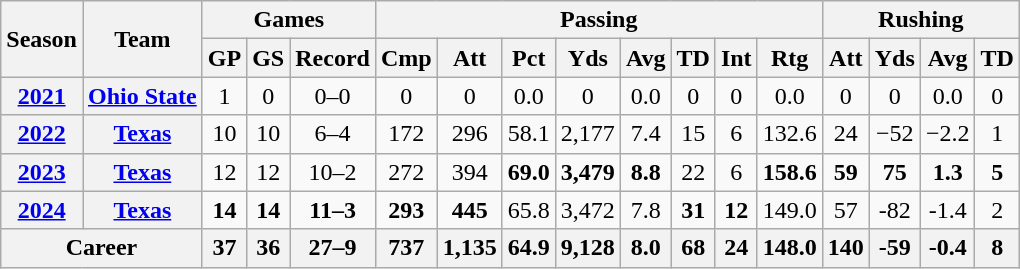<table class="wikitable" style="text-align:center;">
<tr>
<th rowspan="2">Season</th>
<th rowspan="2">Team</th>
<th colspan="3">Games</th>
<th colspan="8">Passing</th>
<th colspan="5">Rushing</th>
</tr>
<tr>
<th>GP</th>
<th>GS</th>
<th>Record</th>
<th>Cmp</th>
<th>Att</th>
<th>Pct</th>
<th>Yds</th>
<th>Avg</th>
<th>TD</th>
<th>Int</th>
<th>Rtg</th>
<th>Att</th>
<th>Yds</th>
<th>Avg</th>
<th>TD</th>
</tr>
<tr>
<th><a href='#'>2021</a></th>
<th><a href='#'>Ohio State</a></th>
<td>1</td>
<td>0</td>
<td>0–0</td>
<td>0</td>
<td>0</td>
<td>0.0</td>
<td>0</td>
<td>0.0</td>
<td>0</td>
<td>0</td>
<td>0.0</td>
<td>0</td>
<td>0</td>
<td>0.0</td>
<td>0</td>
</tr>
<tr>
<th><a href='#'>2022</a></th>
<th><a href='#'>Texas</a></th>
<td>10</td>
<td>10</td>
<td>6–4</td>
<td>172</td>
<td>296</td>
<td>58.1</td>
<td>2,177</td>
<td>7.4</td>
<td>15</td>
<td>6</td>
<td>132.6</td>
<td>24</td>
<td>−52</td>
<td>−2.2</td>
<td>1</td>
</tr>
<tr>
<th><a href='#'>2023</a></th>
<th><a href='#'>Texas</a></th>
<td>12</td>
<td>12</td>
<td>10–2</td>
<td>272</td>
<td>394</td>
<td><strong>69.0</strong></td>
<td><strong>3,479</strong></td>
<td><strong>8.8</strong></td>
<td>22</td>
<td>6</td>
<td><strong>158.6</strong></td>
<td><strong>59</strong></td>
<td><strong>75</strong></td>
<td><strong>1.3</strong></td>
<td><strong>5</strong></td>
</tr>
<tr>
<th><a href='#'>2024</a></th>
<th><a href='#'>Texas</a></th>
<td><strong>14</strong></td>
<td><strong>14</strong></td>
<td><strong>11–3</strong></td>
<td><strong>293</strong></td>
<td><strong>445</strong></td>
<td>65.8</td>
<td>3,472</td>
<td>7.8</td>
<td><strong>31</strong></td>
<td><strong>12</strong></td>
<td>149.0</td>
<td>57</td>
<td>-82</td>
<td>-1.4</td>
<td>2</td>
</tr>
<tr>
<th colspan="2">Career</th>
<th>37</th>
<th>36</th>
<th>27–9</th>
<th>737</th>
<th>1,135</th>
<th>64.9</th>
<th>9,128</th>
<th>8.0</th>
<th>68</th>
<th>24</th>
<th>148.0</th>
<th>140</th>
<th>-59</th>
<th>-0.4</th>
<th>8</th>
</tr>
</table>
